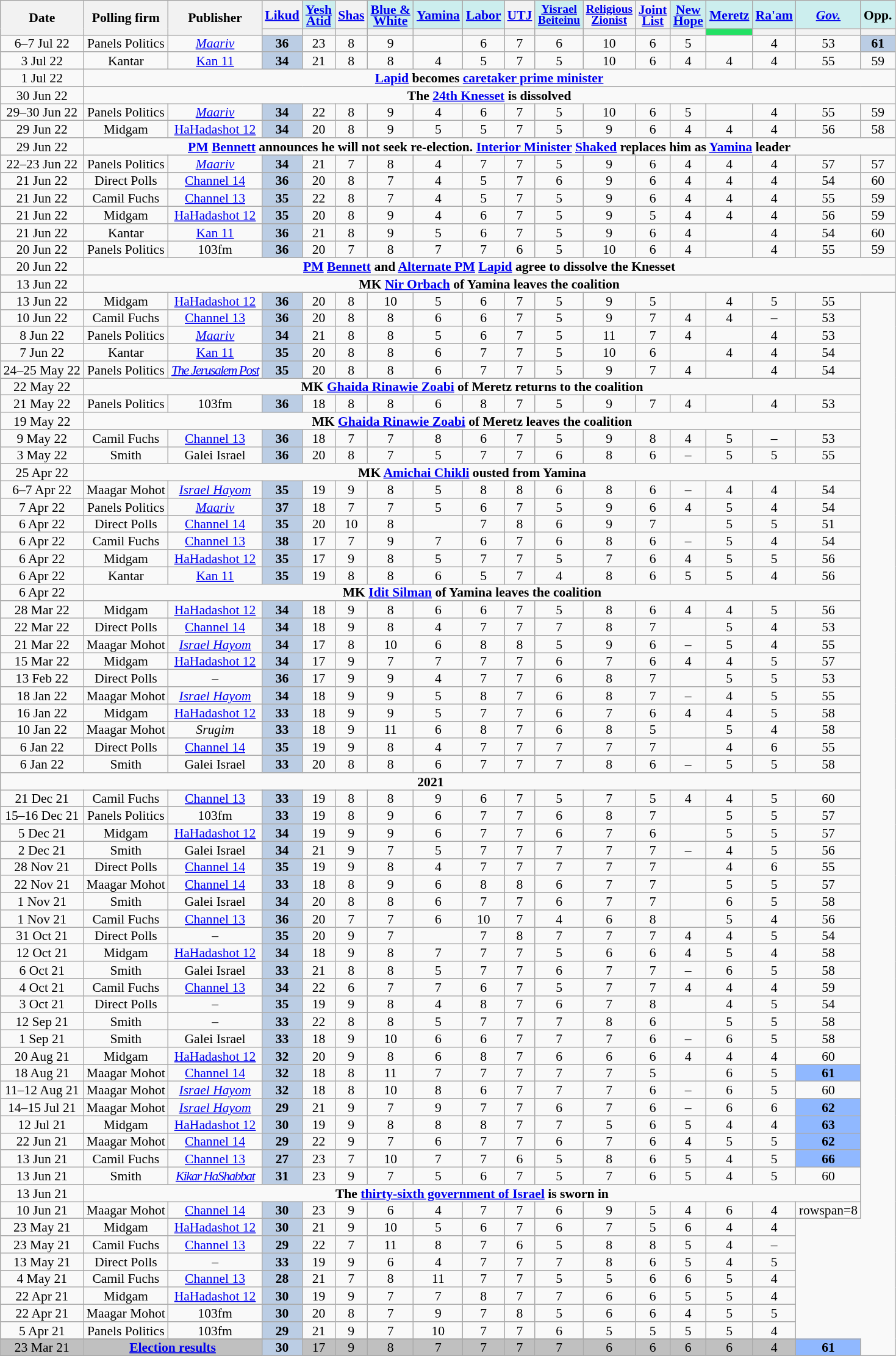<table class="wikitable sortable" style=text-align:center;font-size:90%;line-height:12px>
<tr>
<th rowspan=2>Date</th>
<th rowspan=2>Polling firm</th>
<th rowspan=2>Publisher</th>
<th><a href='#'>Likud</a></th>
<th style=background:#cee><a href='#'>Yesh<br>Atid</a></th>
<th><a href='#'>Shas</a></th>
<th style=background:#cee><a href='#'>Blue &<br>White</a></th>
<th style=background:#cee><a href='#'>Yamina</a></th>
<th style=background:#cee><a href='#'>Labor</a></th>
<th><a href='#'>UTJ</a></th>
<th style="background:#cee; font-size:90%"><a href='#'>Yisrael<br>Beiteinu</a></th>
<th style=font-size:90%><a href='#'>Religious<br>Zionist</a></th>
<th><a href='#'>Joint<br>List</a></th>
<th style=background:#cee><a href='#'>New<br>Hope</a></th>
<th style=background:#cee><a href='#'>Meretz</a></th>
<th style=background:#cee><a href='#'>Ra'am</a></th>
<th style=background:#cee><a href='#'><em>Gov.</em></a></th>
<th style=background:#cee>Opp.</th>
</tr>
<tr>
<th style=background:></th>
<th style=background:></th>
<th style=background:></th>
<th style=background:></th>
<th style=background:></th>
<th style=background:></th>
<th style=background:></th>
<th style=background:></th>
<th style=background:></th>
<th style=background:></th>
<th style=background:></th>
<th style=background:#23e164></th>
<th style=background:></th>
<th style=background:></th>
<th style=background:></th>
</tr>
<tr>
<td data-sort-value=2022-07-07>6–7 Jul 22</td>
<td>Panels Politics</td>
<td><em><a href='#'>Maariv</a></em></td>
<td style=background:#BBCDE4><strong>36</strong>	</td>
<td>23					</td>
<td>8					</td>
<td>9					</td>
<td>	</td>
<td>6					</td>
<td>7					</td>
<td>6					</td>
<td>10					</td>
<td>6					</td>
<td>5					</td>
<td>	</td>
<td>4					</td>
<td>53					</td>
<td style=background:#BBCDE4><strong>61</strong> </td>
</tr>
<tr>
<td data-sort-value=2022-07-03>3 Jul 22</td>
<td>Kantar</td>
<td><a href='#'>Kan 11</a></td>
<td style=background:#BBCDE4><strong>34</strong>	</td>
<td>21					</td>
<td>8					</td>
<td>8					</td>
<td>4					</td>
<td>5					</td>
<td>7					</td>
<td>5					</td>
<td>10					</td>
<td>6					</td>
<td>4					</td>
<td>4					</td>
<td>4					</td>
<td>55					</td>
<td>59 </td>
</tr>
<tr>
<td data-sort-value=2022-07-01>1 Jul 22</td>
<td colspan=17><strong><a href='#'>Lapid</a> becomes <a href='#'>caretaker prime minister</a></strong></td>
</tr>
<tr>
<td data-sort-value=2022-06-30>30 Jun 22</td>
<td colspan=17><strong>The <a href='#'>24th Knesset</a> is dissolved</strong></td>
</tr>
<tr>
<td data-sort-value=2022-06-30>29–30 Jun 22</td>
<td>Panels Politics</td>
<td><em><a href='#'>Maariv</a></em></td>
<td style=background:#BBCDE4><strong>34</strong>	</td>
<td>22					</td>
<td>8					</td>
<td>9					</td>
<td>4					</td>
<td>6					</td>
<td>7					</td>
<td>5					</td>
<td>10					</td>
<td>6					</td>
<td>5					</td>
<td>	</td>
<td>4					</td>
<td>55					</td>
<td>59 </td>
</tr>
<tr>
<td data-sort-value=2022-06-29>29 Jun 22</td>
<td>Midgam</td>
<td><a href='#'>HaHadashot 12</a></td>
<td style=background:#BBCDE4><strong>34</strong>	</td>
<td>20					</td>
<td>8					</td>
<td>9					</td>
<td>5					</td>
<td>5					</td>
<td>7					</td>
<td>5					</td>
<td>9					</td>
<td>6					</td>
<td>4					</td>
<td>4					</td>
<td>4					</td>
<td>56					</td>
<td>58 </td>
</tr>
<tr>
<td data-sort-value=2022-06-29>29 Jun 22</td>
<td colspan=17><strong><a href='#'>PM</a> <a href='#'>Bennett</a> announces he will not seek re-election. <a href='#'>Interior Minister</a> <a href='#'>Shaked</a> replaces him as <a href='#'>Yamina</a> leader</strong></td>
</tr>
<tr>
<td data-sort-value=2022-06-23>22–23 Jun 22</td>
<td>Panels Politics</td>
<td><em><a href='#'>Maariv</a></em></td>
<td style=background:#BBCDE4><strong>34</strong>	</td>
<td>21					</td>
<td>7					</td>
<td>8					</td>
<td>4					</td>
<td>7					</td>
<td>7					</td>
<td>5					</td>
<td>9					</td>
<td>6					</td>
<td>4					</td>
<td>4					</td>
<td>4					</td>
<td>57					</td>
<td>57 </td>
</tr>
<tr>
<td data-sort-value=2022-06-21>21 Jun 22</td>
<td>Direct Polls</td>
<td><a href='#'>Channel 14</a></td>
<td style=background:#BBCDE4><strong>36</strong>	</td>
<td>20					</td>
<td>8					</td>
<td>7					</td>
<td>4					</td>
<td>5					</td>
<td>7					</td>
<td>6					</td>
<td>9					</td>
<td>6					</td>
<td>4					</td>
<td>4					</td>
<td>4					</td>
<td>54					</td>
<td>60 </td>
</tr>
<tr>
<td data-sort-value=2022-06-21>21 Jun 22</td>
<td>Camil Fuchs</td>
<td><a href='#'>Channel 13</a></td>
<td style=background:#BBCDE4><strong>35</strong>	</td>
<td>22					</td>
<td>8					</td>
<td>7					</td>
<td>4					</td>
<td>5					</td>
<td>7					</td>
<td>5					</td>
<td>9					</td>
<td>6					</td>
<td>4					</td>
<td>4					</td>
<td>4					</td>
<td>55					</td>
<td>59 </td>
</tr>
<tr>
<td data-sort-value=2022-06-21>21 Jun 22</td>
<td>Midgam</td>
<td><a href='#'>HaHadashot 12</a></td>
<td style=background:#BBCDE4><strong>35</strong>	</td>
<td>20					</td>
<td>8					</td>
<td>9					</td>
<td>4					</td>
<td>6					</td>
<td>7					</td>
<td>5					</td>
<td>9					</td>
<td>5					</td>
<td>4					</td>
<td>4					</td>
<td>4					</td>
<td>56					</td>
<td>59 </td>
</tr>
<tr>
<td data-sort-value=2022-06-21>21 Jun 22</td>
<td>Kantar</td>
<td><a href='#'>Kan 11</a></td>
<td style=background:#BBCDE4><strong>36</strong>	</td>
<td>21					</td>
<td>8					</td>
<td>9					</td>
<td>5					</td>
<td>6					</td>
<td>7					</td>
<td>5					</td>
<td>9					</td>
<td>6					</td>
<td>4					</td>
<td>	</td>
<td>4					</td>
<td>54					</td>
<td>60 </td>
</tr>
<tr>
<td data-sort-value=2022-06-20>20 Jun 22</td>
<td>Panels Politics</td>
<td>103fm</td>
<td style=background:#BBCDE4><strong>36</strong>	</td>
<td>20					</td>
<td>7					</td>
<td>8					</td>
<td>7					</td>
<td>7					</td>
<td>6					</td>
<td>5					</td>
<td>10					</td>
<td>6					</td>
<td>4					</td>
<td>	</td>
<td>4					</td>
<td>55					</td>
<td>59 </td>
</tr>
<tr>
<td data-sort-value=2022-06-20>20 Jun 22</td>
<td colspan=17><strong><a href='#'>PM</a> <a href='#'>Bennett</a> and <a href='#'>Alternate PM</a> <a href='#'>Lapid</a> agree to dissolve the Knesset</strong></td>
</tr>
<tr>
<td data-sort-value=2022-06-13>13 Jun 22</td>
<td colspan=17><strong>MK <a href='#'>Nir Orbach</a> of Yamina leaves the coalition</strong></td>
</tr>
<tr>
<td data-sort-value=2022-06-13>13 Jun 22</td>
<td>Midgam</td>
<td><a href='#'>HaHadashot 12</a></td>
<td style=background:#BBCDE4><strong>36</strong>	</td>
<td>20					</td>
<td>8					</td>
<td>10					</td>
<td>5					</td>
<td>6					</td>
<td>7					</td>
<td>5					</td>
<td>9					</td>
<td>5					</td>
<td>	</td>
<td>4					</td>
<td>5					</td>
<td>55					</td>
</tr>
<tr>
<td data-sort-value=2022-06-10>10 Jun 22</td>
<td>Camil Fuchs</td>
<td><a href='#'>Channel 13</a></td>
<td style=background:#BBCDE4><strong>36</strong>	</td>
<td>20					</td>
<td>8					</td>
<td>8					</td>
<td>6					</td>
<td>6					</td>
<td>7					</td>
<td>5					</td>
<td>9					</td>
<td>7					</td>
<td>4					</td>
<td>4					</td>
<td>–					</td>
<td>53					</td>
</tr>
<tr>
<td data-sort-value=2022-06-08>8 Jun 22</td>
<td>Panels Politics</td>
<td><em><a href='#'>Maariv</a></em></td>
<td style=background:#BBCDE4><strong>34</strong>	</td>
<td>21					</td>
<td>8					</td>
<td>8					</td>
<td>5					</td>
<td>6					</td>
<td>7					</td>
<td>5					</td>
<td>11					</td>
<td>7					</td>
<td>4					</td>
<td>	</td>
<td>4					</td>
<td>53					</td>
</tr>
<tr>
<td data-sort-value=2022-06-07>7 Jun 22</td>
<td>Kantar</td>
<td><a href='#'>Kan 11</a></td>
<td style=background:#BBCDE4><strong>35</strong>	</td>
<td>20					</td>
<td>8					</td>
<td>8					</td>
<td>6					</td>
<td>7					</td>
<td>7					</td>
<td>5					</td>
<td>10					</td>
<td>6					</td>
<td>	</td>
<td>4					</td>
<td>4					</td>
<td>54					</td>
</tr>
<tr>
<td data-sort-value=2022-05-25>24–25 May 22</td>
<td>Panels Politics</td>
<td style="letter-spacing:-1px;"><em><a href='#'>The Jerusalem Post</a></em></td>
<td style=background:#BBCDE4><strong>35</strong>	</td>
<td>20					</td>
<td>8					</td>
<td>8					</td>
<td>6					</td>
<td>7					</td>
<td>7					</td>
<td>5					</td>
<td>9					</td>
<td>7					</td>
<td>4					</td>
<td>	</td>
<td>4					</td>
<td>54					</td>
</tr>
<tr>
<td data-sort-value=2022-05-22>22 May 22</td>
<td colspan=16><strong>MK <a href='#'>Ghaida Rinawie Zoabi</a> of Meretz returns to the coalition</strong></td>
</tr>
<tr>
<td data-sort-value=2022-05-21>21 May 22</td>
<td>Panels Politics</td>
<td>103fm</td>
<td style=background:#BBCDE4><strong>36</strong>	</td>
<td>18					</td>
<td>8					</td>
<td>8					</td>
<td>6					</td>
<td>8					</td>
<td>7					</td>
<td>5					</td>
<td>9					</td>
<td>7					</td>
<td>4					</td>
<td>	</td>
<td>4					</td>
<td>53					</td>
</tr>
<tr>
<td data-sort-value=2022-05-19>19 May 22</td>
<td colspan=16><strong>MK <a href='#'>Ghaida Rinawie Zoabi</a> of Meretz leaves the coalition</strong></td>
</tr>
<tr>
<td data-sort-value=2022-05-09>9 May 22</td>
<td>Camil Fuchs</td>
<td><a href='#'>Channel 13</a></td>
<td style=background:#BBCDE4><strong>36</strong>	</td>
<td>18					</td>
<td>7					</td>
<td>7					</td>
<td>8					</td>
<td>6					</td>
<td>7					</td>
<td>5					</td>
<td>9					</td>
<td>8					</td>
<td>4					</td>
<td>5					</td>
<td>–					</td>
<td>53					</td>
</tr>
<tr>
<td data-sort-value=2022-05-03>3 May 22</td>
<td>Smith</td>
<td>Galei Israel</td>
<td style=background:#BBCDE4><strong>36</strong>	</td>
<td>20					</td>
<td>8					</td>
<td>7					</td>
<td>5					</td>
<td>7					</td>
<td>7					</td>
<td>6					</td>
<td>8					</td>
<td>6					</td>
<td>–					</td>
<td>5					</td>
<td>5					</td>
<td>55					</td>
</tr>
<tr>
<td data-sort-value=2022-04-25>25 Apr 22</td>
<td colspan=16><strong>MK <a href='#'>Amichai Chikli</a> ousted from Yamina</strong></td>
</tr>
<tr>
<td data-sort-value=2022-04-07>6–7 Apr 22</td>
<td>Maagar Mohot</td>
<td><em><a href='#'>Israel Hayom</a></em></td>
<td style=background:#BBCDE4><strong>35</strong>	</td>
<td>19					</td>
<td>9					</td>
<td>8					</td>
<td>5					</td>
<td>8					</td>
<td>8					</td>
<td>6					</td>
<td>8					</td>
<td>6					</td>
<td>–					</td>
<td>4					</td>
<td>4					</td>
<td>54					</td>
</tr>
<tr>
<td data-sort-value=2022-04-07>7 Apr 22</td>
<td>Panels Politics</td>
<td><em><a href='#'>Maariv</a></em></td>
<td style=background:#BBCDE4><strong>37</strong>	</td>
<td>18					</td>
<td>7					</td>
<td>7					</td>
<td>5					</td>
<td>6					</td>
<td>7					</td>
<td>5					</td>
<td>9					</td>
<td>6					</td>
<td>4					</td>
<td>5					</td>
<td>4					</td>
<td>54					</td>
</tr>
<tr>
<td data-sort-value=2022-04-06>6 Apr 22</td>
<td>Direct Polls</td>
<td><a href='#'>Channel 14</a></td>
<td style=background:#BBCDE4><strong>35</strong>	</td>
<td>20					</td>
<td>10					</td>
<td>8					</td>
<td>	</td>
<td>7					</td>
<td>8					</td>
<td>6					</td>
<td>9					</td>
<td>7					</td>
<td>	</td>
<td>5					</td>
<td>5					</td>
<td>51					</td>
</tr>
<tr>
<td data-sort-value=2022-04-06>6 Apr 22</td>
<td>Camil Fuchs</td>
<td><a href='#'>Channel 13</a></td>
<td style=background:#BBCDE4><strong>38</strong>	</td>
<td>17					</td>
<td>7					</td>
<td>9					</td>
<td>7					</td>
<td>6					</td>
<td>7					</td>
<td>6					</td>
<td>8					</td>
<td>6					</td>
<td>–					</td>
<td>5					</td>
<td>4					</td>
<td>54					</td>
</tr>
<tr>
<td data-sort-value=2022-04-06>6 Apr 22</td>
<td>Midgam</td>
<td><a href='#'>HaHadashot 12</a></td>
<td style=background:#BBCDE4><strong>35</strong>	</td>
<td>17					</td>
<td>9					</td>
<td>8					</td>
<td>5					</td>
<td>7					</td>
<td>7					</td>
<td>5					</td>
<td>7					</td>
<td>6					</td>
<td>4					</td>
<td>5					</td>
<td>5					</td>
<td>56					</td>
</tr>
<tr>
<td data-sort-value=2022-04-06>6 Apr 22</td>
<td>Kantar</td>
<td><a href='#'>Kan 11</a></td>
<td style=background:#BBCDE4><strong>35</strong>	</td>
<td>19					</td>
<td>8					</td>
<td>8					</td>
<td>6					</td>
<td>5					</td>
<td>7					</td>
<td>4					</td>
<td>8					</td>
<td>6					</td>
<td>5					</td>
<td>5					</td>
<td>4					</td>
<td>56					</td>
</tr>
<tr>
<td data-sort-value=2022-04-06>6 Apr 22</td>
<td colspan=16><strong>MK <a href='#'>Idit Silman</a> of Yamina leaves the coalition</strong></td>
</tr>
<tr>
<td data-sort-value=2022-03-28>28 Mar 22</td>
<td>Midgam</td>
<td><a href='#'>HaHadashot 12</a></td>
<td style=background:#BBCDE4><strong>34</strong>	</td>
<td>18					</td>
<td>9					</td>
<td>8					</td>
<td>6					</td>
<td>6					</td>
<td>7					</td>
<td>5					</td>
<td>8					</td>
<td>6					</td>
<td>4					</td>
<td>4					</td>
<td>5					</td>
<td>56					</td>
</tr>
<tr>
<td>22 Mar 22</td>
<td>Direct Polls</td>
<td><a href='#'>Channel 14</a></td>
<td style=background:#BBCDE4><strong>34</strong></td>
<td>18</td>
<td>9</td>
<td>8</td>
<td>4</td>
<td>7</td>
<td>7</td>
<td>7</td>
<td>8</td>
<td>7</td>
<td></td>
<td>5</td>
<td>4</td>
<td>53</td>
</tr>
<tr>
<td data-sort-value=2022-03-21>21 Mar 22</td>
<td>Maagar Mohot</td>
<td><em><a href='#'>Israel Hayom</a></em></td>
<td style=background:#BBCDE4><strong>34</strong>	</td>
<td>17					</td>
<td>8					</td>
<td>10					</td>
<td>6					</td>
<td>8					</td>
<td>8					</td>
<td>5					</td>
<td>9					</td>
<td>6					</td>
<td>–					</td>
<td>5					</td>
<td>4					</td>
<td>55					</td>
</tr>
<tr>
<td data-sort-value=2022-03-15>15 Mar 22</td>
<td>Midgam</td>
<td><a href='#'>HaHadashot 12</a></td>
<td style=background:#BBCDE4><strong>34</strong>	</td>
<td>17					</td>
<td>9					</td>
<td>7					</td>
<td>7					</td>
<td>7					</td>
<td>7					</td>
<td>6					</td>
<td>7					</td>
<td>6					</td>
<td>4					</td>
<td>4					</td>
<td>5					</td>
<td>57					</td>
</tr>
<tr>
<td data-sort-value=2022-02-13>13 Feb 22</td>
<td>Direct Polls</td>
<td>–</td>
<td style=background:#BBCDE4><strong>36</strong>	</td>
<td>17					</td>
<td>9					</td>
<td>9					</td>
<td>4					</td>
<td>7					</td>
<td>7					</td>
<td>6					</td>
<td>8					</td>
<td>7					</td>
<td>	</td>
<td>5					</td>
<td>5					</td>
<td>53					</td>
</tr>
<tr>
<td data-sort-value=2022-01-18>18 Jan 22</td>
<td>Maagar Mohot</td>
<td><em><a href='#'>Israel Hayom</a></em></td>
<td style=background:#BBCDE4><strong>34</strong>	</td>
<td>18					</td>
<td>9					</td>
<td>9					</td>
<td>5					</td>
<td>8					</td>
<td>7					</td>
<td>6					</td>
<td>8					</td>
<td>7					</td>
<td>–					</td>
<td>4					</td>
<td>5					</td>
<td>55					</td>
</tr>
<tr>
<td data-sort-value=2022-01-16>16 Jan 22</td>
<td>Midgam</td>
<td><a href='#'>HaHadashot 12</a></td>
<td style=background:#BBCDE4><strong>33</strong>	</td>
<td>18					</td>
<td>9					</td>
<td>9					</td>
<td>5					</td>
<td>7					</td>
<td>7					</td>
<td>6					</td>
<td>7					</td>
<td>6					</td>
<td>4					</td>
<td>4					</td>
<td>5					</td>
<td>58					</td>
</tr>
<tr>
<td data-sort-value=2022-01-10>10 Jan 22</td>
<td>Maagar Mohot</td>
<td><em>Srugim</em></td>
<td style=background:#BBCDE4><strong>33</strong>	</td>
<td>18					</td>
<td>9					</td>
<td>11					</td>
<td>6					</td>
<td>8					</td>
<td>7					</td>
<td>6					</td>
<td>8					</td>
<td>5					</td>
<td>		</td>
<td>5					</td>
<td>4					</td>
<td>58					</td>
</tr>
<tr>
<td data-sort-value=2022-01-06>6 Jan 22</td>
<td>Direct Polls</td>
<td><a href='#'>Channel 14</a></td>
<td style=background:#BBCDE4><strong>35</strong>	</td>
<td>19					</td>
<td>9					</td>
<td>8					</td>
<td>4					</td>
<td>7					</td>
<td>7					</td>
<td>7					</td>
<td>7					</td>
<td>7					</td>
<td>	</td>
<td>4					</td>
<td>6					</td>
<td>55					</td>
</tr>
<tr>
<td data-sort-value=2022-01-06>6 Jan 22</td>
<td>Smith</td>
<td>Galei Israel</td>
<td style=background:#BBCDE4><strong>33</strong>	</td>
<td>20					</td>
<td>8					</td>
<td>8					</td>
<td>6					</td>
<td>7					</td>
<td>7					</td>
<td>7					</td>
<td>8					</td>
<td>6					</td>
<td>–					</td>
<td>5					</td>
<td>5					</td>
<td>58					</td>
</tr>
<tr>
<td colspan=17><strong>2021</strong></td>
</tr>
<tr>
<td data-sort-value=2021-12-21>21 Dec 21</td>
<td>Camil Fuchs</td>
<td><a href='#'>Channel 13</a></td>
<td style=background:#BBCDE4><strong>33</strong>	</td>
<td>19					</td>
<td>8					</td>
<td>8					</td>
<td>9					</td>
<td>6					</td>
<td>7					</td>
<td>5					</td>
<td>7					</td>
<td>5					</td>
<td>4					</td>
<td>4					</td>
<td>5					</td>
<td>60					</td>
</tr>
<tr>
<td data-sort-value=2021-12-16>15–16 Dec 21</td>
<td>Panels Politics</td>
<td>103fm</td>
<td style=background:#BBCDE4><strong>33</strong>	</td>
<td>19					</td>
<td>8					</td>
<td>9					</td>
<td>6					</td>
<td>7					</td>
<td>7					</td>
<td>6					</td>
<td>8					</td>
<td>7					</td>
<td>	</td>
<td>5					</td>
<td>5					</td>
<td>57					</td>
</tr>
<tr>
<td data-sort-value=2021-12-05>5 Dec 21</td>
<td>Midgam</td>
<td><a href='#'>HaHadashot 12</a></td>
<td style=background:#BBCDE4><strong>34</strong>	</td>
<td>19					</td>
<td>9					</td>
<td>9					</td>
<td>6					</td>
<td>7					</td>
<td>7					</td>
<td>6					</td>
<td>7					</td>
<td>6					</td>
<td>	</td>
<td>5					</td>
<td>5					</td>
<td>57					</td>
</tr>
<tr>
<td data-sort-value=2021-12-02>2 Dec 21</td>
<td>Smith</td>
<td>Galei Israel</td>
<td style=background:#BBCDE4><strong>34</strong>	</td>
<td>21					</td>
<td>9					</td>
<td>7					</td>
<td>5					</td>
<td>7					</td>
<td>7					</td>
<td>7					</td>
<td>7					</td>
<td>7					</td>
<td>–					</td>
<td>4					</td>
<td>5					</td>
<td>56					</td>
</tr>
<tr>
<td data-sort-value=2021-11-28>28 Nov 21</td>
<td>Direct Polls</td>
<td><a href='#'>Channel 14</a></td>
<td style=background:#BBCDE4><strong>35</strong>	</td>
<td>19					</td>
<td>9					</td>
<td>8					</td>
<td>4					</td>
<td>7					</td>
<td>7					</td>
<td>7					</td>
<td>7					</td>
<td>7					</td>
<td>	</td>
<td>4					</td>
<td>6					</td>
<td>55					</td>
</tr>
<tr>
<td data-sort-value=2021-11-22>22 Nov 21</td>
<td>Maagar Mohot</td>
<td><a href='#'>Channel 14</a></td>
<td style=background:#BBCDE4><strong>33</strong>	</td>
<td>18					</td>
<td>8					</td>
<td>9					</td>
<td>6					</td>
<td>8					</td>
<td>8					</td>
<td>6					</td>
<td>7					</td>
<td>7					</td>
<td>	</td>
<td>5					</td>
<td>5					</td>
<td>57					</td>
</tr>
<tr>
<td data-sort-value=2021-11-01>1 Nov 21</td>
<td>Smith</td>
<td>Galei Israel</td>
<td style=background:#BBCDE4><strong>34</strong>	</td>
<td>20					</td>
<td>8					</td>
<td>8					</td>
<td>6					</td>
<td>7					</td>
<td>7					</td>
<td>6					</td>
<td>7					</td>
<td>7					</td>
<td>	</td>
<td>6					</td>
<td>5					</td>
<td>58					</td>
</tr>
<tr>
<td data-sort-value=2021-11-01>1 Nov 21</td>
<td>Camil Fuchs</td>
<td><a href='#'>Channel 13</a></td>
<td style=background:#BBCDE4><strong>36</strong>	</td>
<td>20					</td>
<td>7					</td>
<td>7					</td>
<td>6					</td>
<td>10					</td>
<td>7					</td>
<td>4					</td>
<td>6					</td>
<td>8					</td>
<td>	</td>
<td>5					</td>
<td>4					</td>
<td>56					</td>
</tr>
<tr>
<td data-sort-value=2021-10-31>31 Oct 21</td>
<td>Direct Polls</td>
<td>–</td>
<td style=background:#BBCDE4><strong>35</strong>	</td>
<td>20					</td>
<td>9					</td>
<td>7					</td>
<td>	</td>
<td>7					</td>
<td>8					</td>
<td>7					</td>
<td>7					</td>
<td>7					</td>
<td>4					</td>
<td>4					</td>
<td>5					</td>
<td>54					</td>
</tr>
<tr>
<td data-sort-value=2021-10-12>12 Oct 21</td>
<td>Midgam</td>
<td><a href='#'>HaHadashot 12</a></td>
<td style=background:#BBCDE4><strong>34</strong>	</td>
<td>18					</td>
<td>9					</td>
<td>8					</td>
<td>7					</td>
<td>7					</td>
<td>7					</td>
<td>5					</td>
<td>6					</td>
<td>6					</td>
<td>4					</td>
<td>5					</td>
<td>4					</td>
<td>58					</td>
</tr>
<tr>
<td data-sort-value=2021-10-06>6 Oct 21</td>
<td>Smith</td>
<td>Galei Israel</td>
<td style=background:#BBCDE4><strong>33</strong>	</td>
<td>21					</td>
<td>8					</td>
<td>8					</td>
<td>5					</td>
<td>7					</td>
<td>7					</td>
<td>6					</td>
<td>7					</td>
<td>7					</td>
<td>–					</td>
<td>6					</td>
<td>5					</td>
<td>58					</td>
</tr>
<tr>
<td data-sort-value=2021-10-04>4 Oct 21</td>
<td>Camil Fuchs</td>
<td><a href='#'>Channel 13</a></td>
<td style=background:#BBCDE4><strong>34</strong>	</td>
<td>22					</td>
<td>6					</td>
<td>7					</td>
<td>7					</td>
<td>6					</td>
<td>7					</td>
<td>5					</td>
<td>7					</td>
<td>7					</td>
<td>4					</td>
<td>4					</td>
<td>4					</td>
<td>59					</td>
</tr>
<tr>
<td data-sort-value=2021-10-03>3 Oct 21</td>
<td>Direct Polls</td>
<td>–</td>
<td style=background:#BBCDE4><strong>35</strong>	</td>
<td>19					</td>
<td>9					</td>
<td>8					</td>
<td>4					</td>
<td>8					</td>
<td>7					</td>
<td>6					</td>
<td>7					</td>
<td>8					</td>
<td>	</td>
<td>4					</td>
<td>5					</td>
<td>54					</td>
</tr>
<tr>
<td data-sort-value=2021-09-12>12 Sep 21</td>
<td>Smith</td>
<td>–</td>
<td style=background:#BBCDE4><strong>33</strong>	</td>
<td>22					</td>
<td>8					</td>
<td>8					</td>
<td>5					</td>
<td>7					</td>
<td>7					</td>
<td>7					</td>
<td>8					</td>
<td>6					</td>
<td>	</td>
<td>5					</td>
<td>5					</td>
<td>58					</td>
</tr>
<tr>
<td data-sort-value=2021-09-01>1 Sep 21</td>
<td>Smith</td>
<td>Galei Israel</td>
<td style=background:#BBCDE4><strong>33</strong>	</td>
<td>18					</td>
<td>9					</td>
<td>10					</td>
<td>6					</td>
<td>6					</td>
<td>7					</td>
<td>7					</td>
<td>7					</td>
<td>6					</td>
<td>–					</td>
<td>6					</td>
<td>5					</td>
<td>58					</td>
</tr>
<tr>
<td data-sort-value=2021-08-20>20 Aug 21</td>
<td>Midgam</td>
<td><a href='#'>HaHadashot 12</a></td>
<td style=background:#BBCDE4><strong>32</strong>	</td>
<td>20					</td>
<td>9					</td>
<td>8					</td>
<td>6					</td>
<td>8					</td>
<td>7					</td>
<td>6					</td>
<td>6					</td>
<td>6					</td>
<td>4					</td>
<td>4					</td>
<td>4					</td>
<td>60					</td>
</tr>
<tr>
<td data-sort-value=2021-08-18>18 Aug 21</td>
<td>Maagar Mohot</td>
<td><a href='#'>Channel 14</a></td>
<td style=background:#BBCDE4><strong>32</strong>	</td>
<td>18					</td>
<td>8					</td>
<td>11					</td>
<td>7					</td>
<td>7					</td>
<td>7					</td>
<td>7					</td>
<td>7					</td>
<td>5					</td>
<td>	</td>
<td>6					</td>
<td>5					</td>
<td style=background:#90b8ff><strong>61</strong> </td>
</tr>
<tr>
<td data-sort-value=2021-08-12>11–12 Aug 21</td>
<td>Maagar Mohot</td>
<td><em><a href='#'>Israel Hayom</a></em></td>
<td style=background:#BBCDE4><strong>32</strong>	</td>
<td>18					</td>
<td>8					</td>
<td>10					</td>
<td>8					</td>
<td>6					</td>
<td>7					</td>
<td>7					</td>
<td>7					</td>
<td>6					</td>
<td>–					</td>
<td>6					</td>
<td>5					</td>
<td>60					</td>
</tr>
<tr>
<td data-sort-value=2021-07-15>14–15 Jul 21</td>
<td>Maagar Mohot</td>
<td><em><a href='#'>Israel Hayom</a></em></td>
<td style=background:#BBCDE4><strong>29</strong>	</td>
<td>21					</td>
<td>9					</td>
<td>7					</td>
<td>9					</td>
<td>7					</td>
<td>7					</td>
<td>6					</td>
<td>7					</td>
<td>6					</td>
<td>–					</td>
<td>6					</td>
<td>6					</td>
<td style=background:#90b8ff><strong>62</strong> </td>
</tr>
<tr>
<td data-sort-value=2021-07-12>12 Jul 21</td>
<td>Midgam</td>
<td><a href='#'>HaHadashot 12</a></td>
<td style=background:#BBCDE4><strong>30</strong>	</td>
<td>19					</td>
<td>9					</td>
<td>8					</td>
<td>8					</td>
<td>8					</td>
<td>7					</td>
<td>7					</td>
<td>5					</td>
<td>6					</td>
<td>5					</td>
<td>4					</td>
<td>4					</td>
<td style=background:#90b8ff><strong>63</strong> </td>
</tr>
<tr>
<td data-sort-value=2021-06-22>22 Jun 21</td>
<td>Maagar Mohot</td>
<td><a href='#'>Channel 14</a></td>
<td style=background:#BBCDE4><strong>29</strong>	</td>
<td>22					</td>
<td>9					</td>
<td>7					</td>
<td>6					</td>
<td>7					</td>
<td>7					</td>
<td>6					</td>
<td>7					</td>
<td>6					</td>
<td>4					</td>
<td>5					</td>
<td>5					</td>
<td style=background:#90b8ff><strong>62</strong> </td>
</tr>
<tr>
<td data-sort-value=2021-06-13>13 Jun 21</td>
<td>Camil Fuchs</td>
<td><a href='#'>Channel 13</a></td>
<td style=background:#BBCDE4><strong>27</strong>	</td>
<td>23					</td>
<td>7					</td>
<td>10					</td>
<td>7					</td>
<td>7					</td>
<td>6					</td>
<td>5					</td>
<td>8					</td>
<td>6					</td>
<td>5					</td>
<td>4					</td>
<td>5					</td>
<td style=background:#90b8ff><strong>66</strong> </td>
</tr>
<tr>
<td data-sort-value=2021-06-13>13 Jun 21</td>
<td>Smith</td>
<td style="letter-spacing:-1px;"><em><a href='#'>Kikar HaShabbat</a></em></td>
<td style=background:#BBCDE4><strong>31</strong>	</td>
<td>23					</td>
<td>9					</td>
<td>7					</td>
<td>5					</td>
<td>6					</td>
<td>7					</td>
<td>5					</td>
<td>7					</td>
<td>6					</td>
<td>5					</td>
<td>4					</td>
<td>5					</td>
<td>60					</td>
</tr>
<tr>
<td data-sort-value=2021-06-13>13 Jun 21</td>
<td colspan=16><strong>The <a href='#'>thirty-sixth government of Israel</a> is sworn in</strong></td>
</tr>
<tr>
<td data-sort-value=2021-06-10>10 Jun 21</td>
<td>Maagar Mohot</td>
<td><a href='#'>Channel 14</a></td>
<td style=background:#BBCDE4><strong>30</strong>	</td>
<td>23					</td>
<td>9					</td>
<td>6					</td>
<td>4					</td>
<td>7					</td>
<td>7					</td>
<td>6					</td>
<td>9					</td>
<td>5					</td>
<td>4					</td>
<td>6					</td>
<td>4					</td>
<td>rowspan=8 </td>
</tr>
<tr>
<td data-sort-value=2021-05-23>23 May 21</td>
<td>Midgam</td>
<td><a href='#'>HaHadashot 12</a></td>
<td style=background:#BBCDE4><strong>30</strong>	</td>
<td>21					</td>
<td>9					</td>
<td>10					</td>
<td>5					</td>
<td>6					</td>
<td>7					</td>
<td>6					</td>
<td>7					</td>
<td>5					</td>
<td>6					</td>
<td>4					</td>
<td>4					</td>
</tr>
<tr>
<td data-sort-value=2021-05-23>23 May 21</td>
<td>Camil Fuchs</td>
<td><a href='#'>Channel 13</a></td>
<td style=background:#BBCDE4><strong>29</strong>	</td>
<td>22					</td>
<td>7					</td>
<td>11					</td>
<td>8					</td>
<td>7					</td>
<td>6					</td>
<td>5					</td>
<td>8					</td>
<td>8					</td>
<td>5					</td>
<td>4					</td>
<td>–					</td>
</tr>
<tr>
<td data-sort-value=2021-05-13>13 May 21</td>
<td>Direct Polls</td>
<td>–</td>
<td style=background:#BBCDE4><strong>33</strong>	</td>
<td>19					</td>
<td>9					</td>
<td>6					</td>
<td>4					</td>
<td>7					</td>
<td>7					</td>
<td>7					</td>
<td>8					</td>
<td>6					</td>
<td>5					</td>
<td>4					</td>
<td>5					</td>
</tr>
<tr>
<td data-sort-value=2021-05-04>4 May 21</td>
<td>Camil Fuchs</td>
<td><a href='#'>Channel 13</a></td>
<td style=background:#BBCDE4><strong>28</strong>	</td>
<td>21					</td>
<td>7					</td>
<td>8					</td>
<td>11					</td>
<td>7					</td>
<td>7					</td>
<td>5					</td>
<td>5					</td>
<td>6					</td>
<td>6					</td>
<td>5					</td>
<td>4					</td>
</tr>
<tr>
<td data-sort-value=2021-04-22>22 Apr 21</td>
<td>Midgam</td>
<td><a href='#'>HaHadashot 12</a></td>
<td style=background:#BBCDE4><strong>30</strong>	</td>
<td>19					</td>
<td>9					</td>
<td>7					</td>
<td>7					</td>
<td>8					</td>
<td>7					</td>
<td>7					</td>
<td>6					</td>
<td>6					</td>
<td>5					</td>
<td>5					</td>
<td>4					</td>
</tr>
<tr>
<td data-sort-value=2021-04-22>22 Apr 21</td>
<td>Maagar Mohot</td>
<td>103fm</td>
<td style=background:#BBCDE4><strong>30</strong>	</td>
<td>20					</td>
<td>8					</td>
<td>7					</td>
<td>9					</td>
<td>7					</td>
<td>8					</td>
<td>5					</td>
<td>6					</td>
<td>6					</td>
<td>4					</td>
<td>5					</td>
<td>5					</td>
</tr>
<tr>
<td data-sort-value=2021-04-05>5 Apr 21</td>
<td>Panels Politics</td>
<td>103fm</td>
<td style=background:#BBCDE4><strong>29</strong>	</td>
<td>21					</td>
<td>9					</td>
<td>7					</td>
<td>10					</td>
<td>7					</td>
<td>7					</td>
<td>6					</td>
<td>5					</td>
<td>5					</td>
<td>5					</td>
<td>5					</td>
<td>4					</td>
</tr>
<tr>
</tr>
<tr style=background:silver>
<td data-sort-value=2021-03-23>23 Mar 21</td>
<td colspan=2><strong><a href='#'>Election results</a></strong></td>
<td style=background:#BBCDE4><strong>30</strong>	</td>
<td>17					</td>
<td>9					</td>
<td>8					</td>
<td>7					</td>
<td>7					</td>
<td>7					</td>
<td>7					</td>
<td>6					</td>
<td>6					</td>
<td>6					</td>
<td>6					</td>
<td>4					</td>
<td style=background:#90b8ff><strong>61</strong>	</td>
</tr>
</table>
